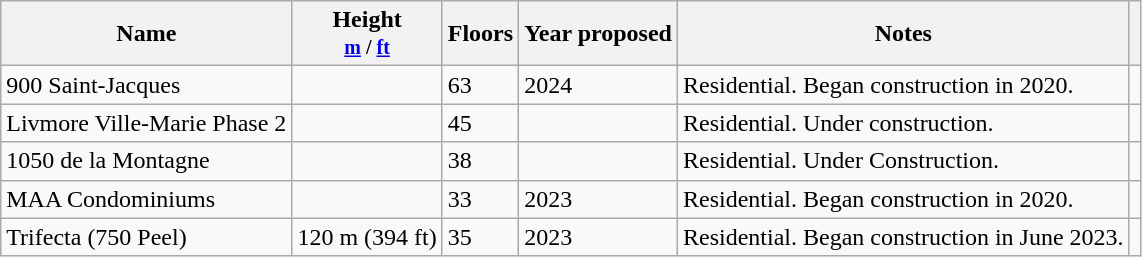<table class="wikitable sortable">
<tr>
<th>Name</th>
<th>Height<br><small><a href='#'>m</a> / <a href='#'>ft</a> </small></th>
<th>Floors</th>
<th>Year proposed</th>
<th class="unsortable">Notes</th>
<th class="unsortable"></th>
</tr>
<tr>
<td>900 Saint-Jacques</td>
<td></td>
<td>63</td>
<td>2024</td>
<td>Residential. Began construction in 2020.</td>
<td></td>
</tr>
<tr>
<td>Livmore Ville-Marie Phase 2</td>
<td></td>
<td>45</td>
<td></td>
<td>Residential. Under construction.</td>
<td></td>
</tr>
<tr>
<td>1050 de la Montagne</td>
<td></td>
<td>38</td>
<td></td>
<td>Residential. Under Construction.</td>
<td></td>
</tr>
<tr>
<td>MAA Condominiums</td>
<td></td>
<td>33</td>
<td>2023</td>
<td>Residential. Began construction in 2020.</td>
<td></td>
</tr>
<tr>
<td>Trifecta (750 Peel)</td>
<td>120 m  (394 ft)</td>
<td>35</td>
<td>2023</td>
<td>Residential. Began construction in June 2023.</td>
<td></td>
</tr>
</table>
